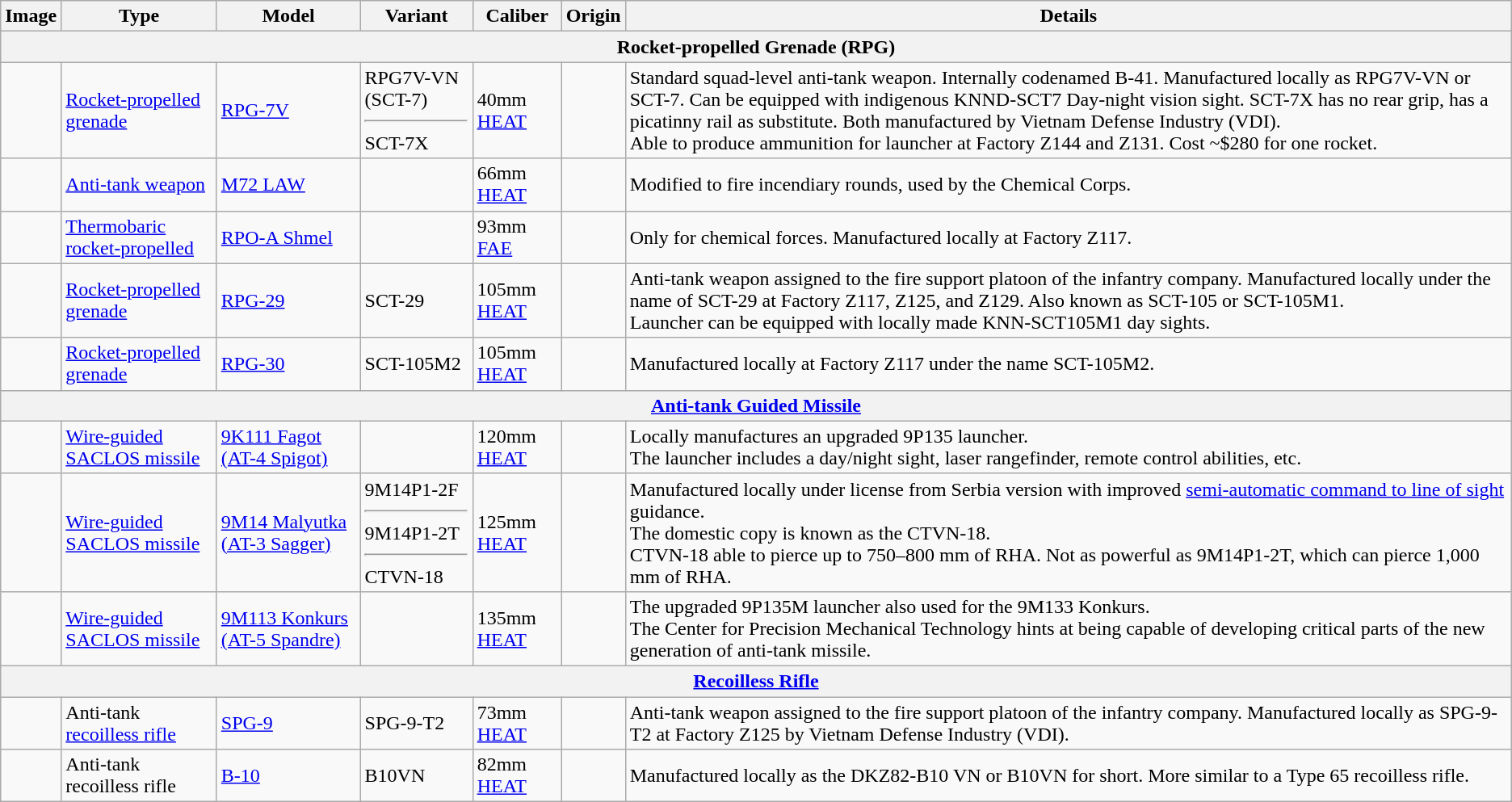<table class="wikitable">
<tr>
<th>Image</th>
<th>Type</th>
<th>Model</th>
<th>Variant</th>
<th>Caliber</th>
<th>Origin</th>
<th>Details</th>
</tr>
<tr>
<th colspan="7">Rocket-propelled Grenade (RPG)</th>
</tr>
<tr>
<td></td>
<td><a href='#'>Rocket-propelled grenade</a></td>
<td><a href='#'>RPG-7V</a></td>
<td>RPG7V-VN (SCT-7) <hr> SCT-7X</td>
<td>40mm <a href='#'>HEAT</a></td>
<td><br><br></td>
<td>Standard squad-level anti-tank weapon. Internally codenamed B-41. Manufactured locally as RPG7V-VN or SCT-7. Can be equipped with indigenous KNND-SCT7 Day-night vision sight. SCT-7X has no rear grip, has a picatinny rail as substitute. Both manufactured by Vietnam Defense Industry (VDI).<br>Able to produce ammunition for launcher at Factory Z144 and Z131. Cost ~$280 for one rocket.</td>
</tr>
<tr>
<td></td>
<td><a href='#'>Anti-tank weapon</a></td>
<td><a href='#'>M72 LAW</a></td>
<td></td>
<td>66mm <a href='#'>HEAT</a></td>
<td></td>
<td>Modified to fire incendiary rounds, used by the Chemical Corps.</td>
</tr>
<tr>
<td></td>
<td><a href='#'>Thermobaric rocket-propelled</a></td>
<td><a href='#'>RPO-A Shmel</a></td>
<td></td>
<td>93mm <a href='#'>FAE</a></td>
<td><br></td>
<td>Only for chemical forces. Manufactured locally at Factory Z117.</td>
</tr>
<tr>
<td></td>
<td><a href='#'>Rocket-propelled grenade</a></td>
<td><a href='#'>RPG-29</a></td>
<td>SCT-29</td>
<td>105mm <a href='#'>HEAT</a></td>
<td><br></td>
<td>Anti-tank weapon assigned to the fire support platoon of the infantry company. Manufactured locally under the name of SCT-29 at Factory Z117, Z125, and Z129. Also known as SCT-105 or SCT-105M1.<br>Launcher can be equipped with locally made KNN-SCT105M1 day sights.</td>
</tr>
<tr>
<td></td>
<td><a href='#'>Rocket-propelled grenade</a></td>
<td><a href='#'>RPG-30</a></td>
<td>SCT-105M2</td>
<td>105mm <a href='#'>HEAT</a></td>
<td><br></td>
<td>Manufactured locally at Factory Z117 under the name SCT-105M2.</td>
</tr>
<tr>
<th colspan="7"><a href='#'>Anti-tank Guided Missile</a></th>
</tr>
<tr>
<td></td>
<td><a href='#'>Wire-guided</a> <a href='#'>SACLOS missile</a></td>
<td><a href='#'>9K111 Fagot (AT-4 Spigot)</a></td>
<td></td>
<td>120mm <a href='#'>HEAT</a></td>
<td><br></td>
<td>Locally manufactures an upgraded 9P135 launcher.<br>The launcher includes a day/night sight, laser rangefinder, remote control abilities, etc.</td>
</tr>
<tr>
<td></td>
<td><a href='#'>Wire-guided</a> <a href='#'>SACLOS missile</a></td>
<td><a href='#'>9M14 Malyutka (AT-3 Sagger)</a></td>
<td>9M14P1-2F <hr> 9M14P1-2T <hr> CTVN-18</td>
<td>125mm <a href='#'>HEAT</a></td>
<td><br><br></td>
<td>Manufactured locally under license from Serbia version with improved <a href='#'>semi-automatic command to line of sight</a> guidance.<br>The domestic copy is known as the CTVN-18.<br>CTVN-18 able to pierce up to 750–800 mm of RHA. Not as powerful as 9M14P1-2T, which can pierce 1,000 mm of RHA.</td>
</tr>
<tr>
<td></td>
<td><a href='#'>Wire-guided</a> <a href='#'>SACLOS missile</a></td>
<td><a href='#'>9M113 Konkurs (AT-5 Spandre)</a></td>
<td></td>
<td>135mm <a href='#'>HEAT</a></td>
<td><br></td>
<td>The upgraded 9P135M launcher also used for the 9M133 Konkurs.<br>The Center for Precision Mechanical Technology hints at being capable of developing critical parts of the new generation of anti-tank missile.</td>
</tr>
<tr>
<th colspan="7"><a href='#'>Recoilless Rifle</a></th>
</tr>
<tr>
<td></td>
<td>Anti-tank <a href='#'>recoilless rifle</a></td>
<td><a href='#'>SPG-9</a></td>
<td>SPG-9-T2</td>
<td>73mm <a href='#'>HEAT</a></td>
<td><br></td>
<td>Anti-tank weapon assigned to the fire support platoon of the infantry company. Manufactured locally as SPG-9-T2 at Factory Z125 by Vietnam Defense Industry (VDI).</td>
</tr>
<tr>
<td></td>
<td>Anti-tank recoilless rifle</td>
<td><a href='#'>B-10</a></td>
<td>B10VN</td>
<td>82mm <a href='#'>HEAT</a></td>
<td><br></td>
<td>Manufactured locally as the DKZ82-B10 VN or B10VN for short. More similar to a Type 65 recoilless rifle.</td>
</tr>
</table>
